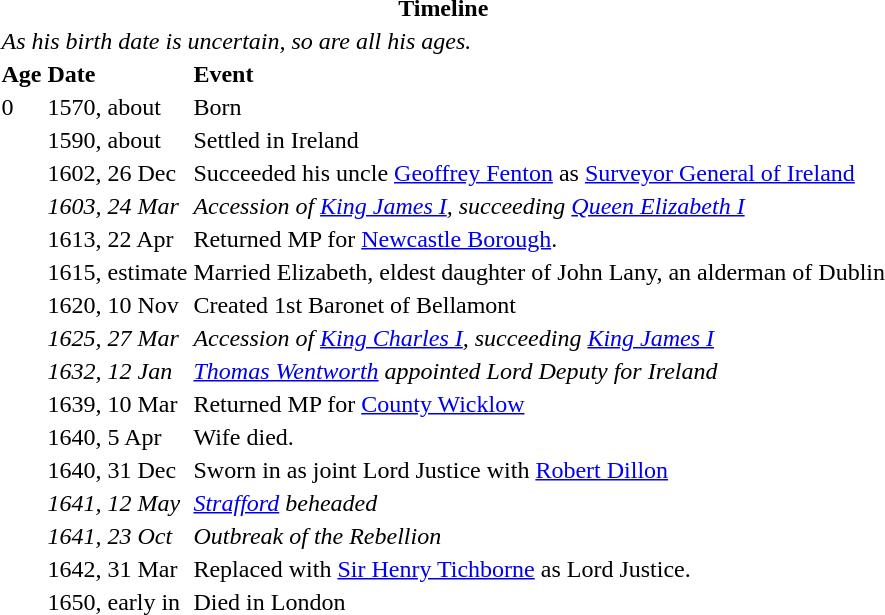<table>
<tr>
<th colspan=3>Timeline</th>
</tr>
<tr>
<td colspan=3><em>As his birth date is uncertain, so are all his ages.</em></td>
</tr>
<tr>
<th align="left">Age</th>
<th align="left">Date</th>
<th align="left">Event</th>
</tr>
<tr>
<td>0</td>
<td>1570, about</td>
<td>Born</td>
</tr>
<tr>
<td></td>
<td>1590, about</td>
<td>Settled in Ireland</td>
</tr>
<tr>
<td></td>
<td>1602, 26 Dec</td>
<td>Succeeded his uncle <a href='#'>Geoffrey Fenton</a> as <a href='#'>Surveyor General of Ireland</a></td>
</tr>
<tr>
<td></td>
<td><em>1603, 24 Mar</em></td>
<td><em>Accession of <a href='#'>King James I</a>, succeeding <a href='#'>Queen Elizabeth I</a></em></td>
</tr>
<tr>
<td></td>
<td>1613, 22 Apr</td>
<td>Returned MP for <a href='#'>Newcastle Borough</a>.</td>
</tr>
<tr>
<td></td>
<td>1615, estimate</td>
<td>Married Elizabeth, eldest daughter of John Lany, an alderman of Dublin</td>
</tr>
<tr>
<td></td>
<td>1620, 10 Nov</td>
<td>Created 1st Baronet of Bellamont</td>
</tr>
<tr>
<td></td>
<td><em>1625, 27 Mar</em></td>
<td><em>Accession of <a href='#'>King Charles I</a>, succeeding <a href='#'>King James I</a></em></td>
</tr>
<tr>
<td></td>
<td><em>1632, 12 Jan</em></td>
<td><em><a href='#'>Thomas Wentworth</a> appointed Lord Deputy for Ireland</em></td>
</tr>
<tr>
<td></td>
<td>1639, 10 Mar</td>
<td>Returned MP for <a href='#'>County Wicklow</a></td>
</tr>
<tr>
<td></td>
<td>1640, 5 Apr</td>
<td>Wife died.</td>
</tr>
<tr>
<td></td>
<td>1640, 31 Dec</td>
<td>Sworn in as joint Lord Justice with <a href='#'>Robert Dillon</a></td>
</tr>
<tr>
<td></td>
<td><em>1641, 12 May</em></td>
<td><em><a href='#'>Strafford</a> beheaded</em></td>
</tr>
<tr>
<td></td>
<td><em>1641, 23 Oct</em></td>
<td><em>Outbreak of the Rebellion</em></td>
</tr>
<tr>
<td></td>
<td>1642, 31 Mar</td>
<td>Replaced with <a href='#'>Sir Henry Tichborne</a> as Lord Justice.</td>
</tr>
<tr>
<td></td>
<td>1650, early in</td>
<td>Died in London</td>
</tr>
</table>
